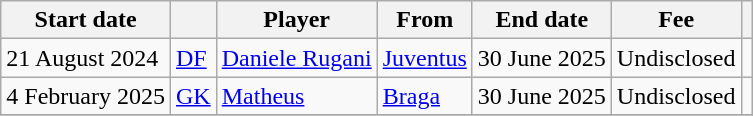<table class="wikitable">
<tr>
<th>Start date</th>
<th></th>
<th>Player</th>
<th>From</th>
<th>End date</th>
<th>Fee</th>
<th></th>
</tr>
<tr>
<td>21 August 2024</td>
<td><a href='#'>DF</a></td>
<td> <a href='#'>Daniele Rugani</a></td>
<td> <a href='#'>Juventus</a></td>
<td>30 June 2025</td>
<td>Undisclosed</td>
<td></td>
</tr>
<tr>
<td>4 February 2025</td>
<td><a href='#'>GK</a></td>
<td> <a href='#'>Matheus</a></td>
<td> <a href='#'>Braga</a></td>
<td>30 June 2025</td>
<td>Undisclosed</td>
<td></td>
</tr>
<tr>
</tr>
</table>
